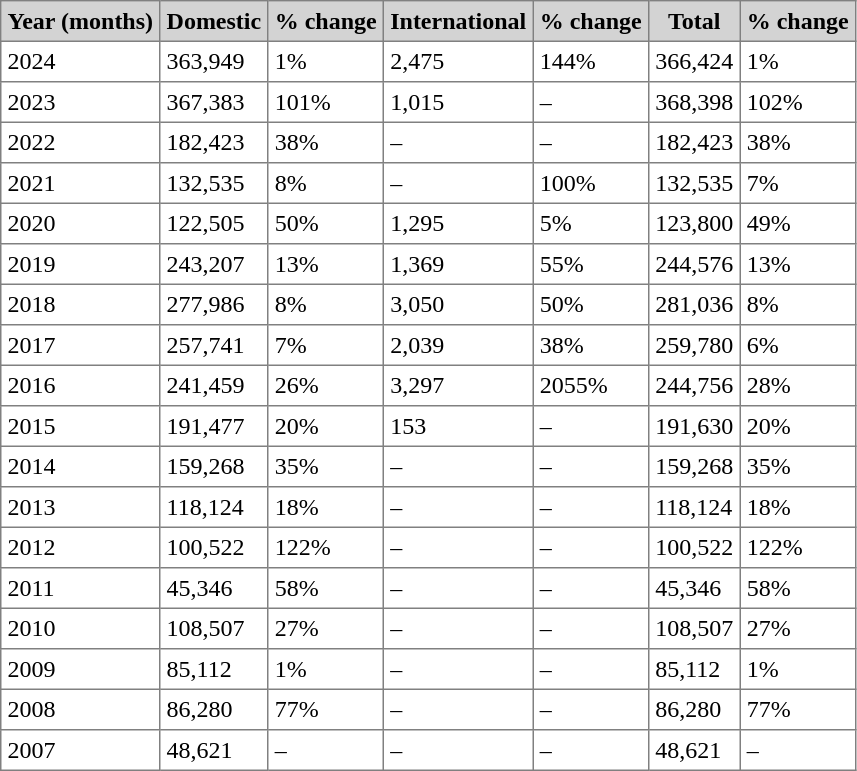<table class="toccolours" border="1" cellpadding="4" style="border-collapse:collapse">
<tr bgcolor=lightgrey>
<th>Year (months)</th>
<th>Domestic</th>
<th>% change</th>
<th>International</th>
<th>% change</th>
<th>Total</th>
<th>% change</th>
</tr>
<tr>
<td>2024</td>
<td>363,949</td>
<td> 1%</td>
<td>2,475</td>
<td> 144%</td>
<td>366,424</td>
<td> 1%</td>
</tr>
<tr>
<td>2023</td>
<td>367,383</td>
<td> 101%</td>
<td>1,015</td>
<td>–</td>
<td>368,398</td>
<td> 102%</td>
</tr>
<tr>
<td>2022</td>
<td>182,423</td>
<td> 38%</td>
<td>–</td>
<td>–</td>
<td>182,423</td>
<td> 38%</td>
</tr>
<tr>
<td>2021</td>
<td>132,535</td>
<td> 8%</td>
<td>–</td>
<td> 100%</td>
<td>132,535</td>
<td> 7%</td>
</tr>
<tr>
<td>2020</td>
<td>122,505</td>
<td> 50%</td>
<td>1,295</td>
<td> 5%</td>
<td>123,800</td>
<td> 49%</td>
</tr>
<tr>
<td>2019</td>
<td>243,207</td>
<td> 13%</td>
<td>1,369</td>
<td> 55%</td>
<td>244,576</td>
<td> 13%</td>
</tr>
<tr>
<td>2018</td>
<td>277,986</td>
<td> 8%</td>
<td>3,050</td>
<td> 50%</td>
<td>281,036</td>
<td> 8%</td>
</tr>
<tr>
<td>2017</td>
<td>257,741</td>
<td> 7%</td>
<td>2,039</td>
<td> 38%</td>
<td>259,780</td>
<td> 6%</td>
</tr>
<tr>
<td>2016</td>
<td>241,459</td>
<td> 26%</td>
<td>3,297</td>
<td> 2055%</td>
<td>244,756</td>
<td> 28%</td>
</tr>
<tr>
<td>2015</td>
<td>191,477</td>
<td> 20%</td>
<td>153</td>
<td>–</td>
<td>191,630</td>
<td> 20%</td>
</tr>
<tr>
<td>2014</td>
<td>159,268</td>
<td> 35%</td>
<td>–</td>
<td>–</td>
<td>159,268</td>
<td> 35%</td>
</tr>
<tr>
<td>2013</td>
<td>118,124</td>
<td> 18%</td>
<td>–</td>
<td>–</td>
<td>118,124</td>
<td> 18%</td>
</tr>
<tr>
<td>2012</td>
<td>100,522</td>
<td> 122%</td>
<td>–</td>
<td>–</td>
<td>100,522</td>
<td> 122%</td>
</tr>
<tr>
<td>2011</td>
<td>45,346</td>
<td> 58%</td>
<td>–</td>
<td>–</td>
<td>45,346</td>
<td> 58%</td>
</tr>
<tr>
<td>2010</td>
<td>108,507</td>
<td> 27%</td>
<td>–</td>
<td>–</td>
<td>108,507</td>
<td> 27%</td>
</tr>
<tr>
<td>2009</td>
<td>85,112</td>
<td> 1%</td>
<td>–</td>
<td>–</td>
<td>85,112</td>
<td> 1%</td>
</tr>
<tr>
<td>2008</td>
<td>86,280</td>
<td> 77%</td>
<td>–</td>
<td>–</td>
<td>86,280</td>
<td> 77%</td>
</tr>
<tr>
<td>2007</td>
<td>48,621</td>
<td>–</td>
<td>–</td>
<td>–</td>
<td>48,621</td>
<td>–</td>
</tr>
</table>
